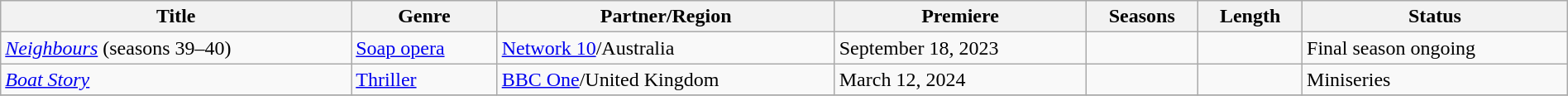<table class="wikitable sortable" style="width:100%;">
<tr>
<th>Title</th>
<th>Genre</th>
<th>Partner/Region</th>
<th>Premiere</th>
<th>Seasons</th>
<th>Length</th>
<th>Status</th>
</tr>
<tr>
<td><em><a href='#'>Neighbours</a></em> (seasons 39–40)</td>
<td><a href='#'>Soap opera</a></td>
<td><a href='#'>Network 10</a>/Australia</td>
<td>September 18, 2023</td>
<td></td>
<td></td>
<td>Final season ongoing</td>
</tr>
<tr>
<td><em><a href='#'>Boat Story</a></em></td>
<td><a href='#'>Thriller</a></td>
<td><a href='#'>BBC One</a>/United Kingdom</td>
<td>March 12, 2024</td>
<td></td>
<td></td>
<td>Miniseries</td>
</tr>
<tr>
</tr>
</table>
